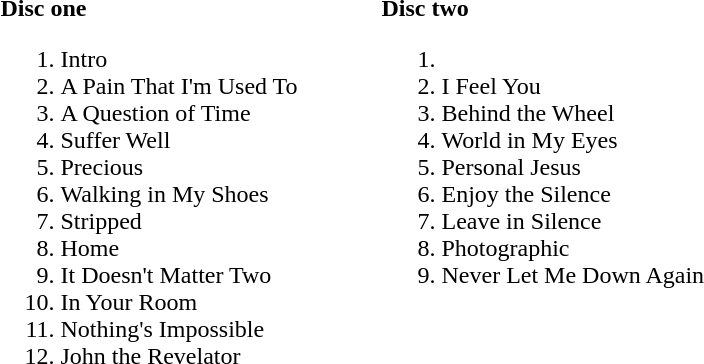<table ->
<tr>
<td width=250 valign=top><br><strong>Disc one</strong><ol><li>Intro</li><li>A Pain That I'm Used To</li><li>A Question of Time</li><li>Suffer Well</li><li>Precious</li><li>Walking in My Shoes</li><li>Stripped</li><li>Home</li><li>It Doesn't Matter Two</li><li>In Your Room</li><li>Nothing's Impossible</li><li>John the Revelator</li></ol></td>
<td width=250 valign=top><br><strong>Disc two</strong><ol><li><li>I Feel You</li><li>Behind the Wheel</li><li>World in My Eyes</li><li>Personal Jesus</li><li>Enjoy the Silence</li><li>Leave in Silence</li><li>Photographic</li><li>Never Let Me Down Again</li></ol></td>
</tr>
</table>
